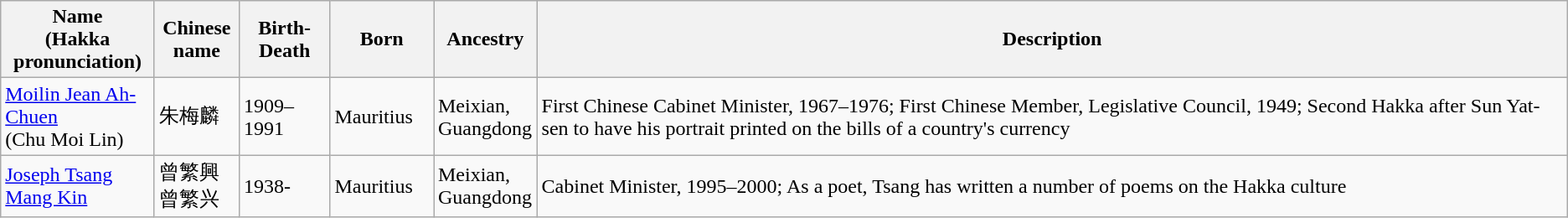<table class="wikitable">
<tr>
<th width="115">Name<br>(Hakka pronunciation)</th>
<th width="60">Chinese name</th>
<th width="65">Birth-Death</th>
<th width="75">Born</th>
<th width="75">Ancestry</th>
<th>Description</th>
</tr>
<tr>
<td><a href='#'>Moilin Jean Ah-Chuen</a><br>(Chu Moi Lin)</td>
<td>朱梅麟</td>
<td>1909–1991</td>
<td>Mauritius</td>
<td>Meixian, Guangdong</td>
<td>First Chinese Cabinet Minister, 1967–1976; First Chinese Member, Legislative Council, 1949; Second Hakka after Sun Yat-sen to have his portrait printed on the bills of a country's currency</td>
</tr>
<tr>
<td><a href='#'>Joseph Tsang Mang Kin</a></td>
<td>曾繁興<br>曾繁兴</td>
<td>1938-</td>
<td>Mauritius</td>
<td>Meixian, Guangdong</td>
<td>Cabinet Minister, 1995–2000; As a poet, Tsang has written a number of poems on the Hakka culture</td>
</tr>
</table>
